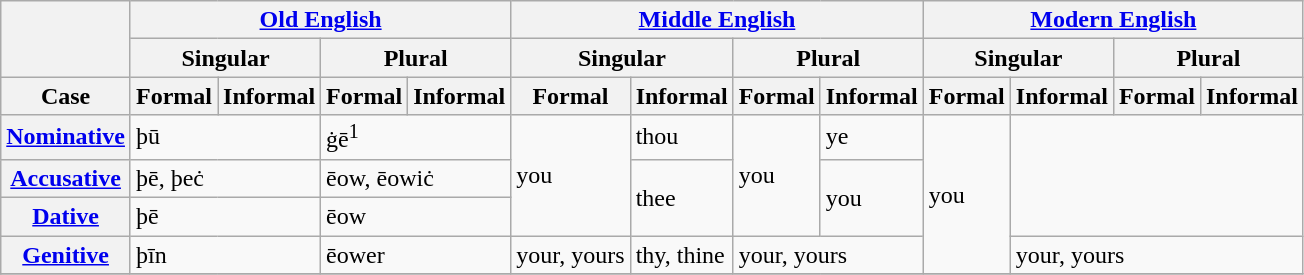<table class="wikitable">
<tr>
<th rowspan="2"></th>
<th colspan="4"><a href='#'>Old English</a></th>
<th colspan="4"><a href='#'>Middle English</a></th>
<th colspan="4"><a href='#'>Modern English</a></th>
</tr>
<tr>
<th colspan="2">Singular</th>
<th colspan="2">Plural</th>
<th colspan="2">Singular</th>
<th colspan="2">Plural</th>
<th colspan="2">Singular</th>
<th colspan="2">Plural</th>
</tr>
<tr>
<th>Case</th>
<th>Formal</th>
<th>Informal</th>
<th>Formal</th>
<th>Informal</th>
<th>Formal</th>
<th>Informal</th>
<th>Formal</th>
<th>Informal</th>
<th>Formal</th>
<th>Informal</th>
<th>Formal</th>
<th>Informal</th>
</tr>
<tr>
<th><a href='#'>Nominative</a></th>
<td colspan="2">þū</td>
<td colspan="2">ġē<sup>1</sup></td>
<td rowspan="3">you</td>
<td>thou</td>
<td rowspan="3">you</td>
<td>ye</td>
<td ="4" rowspan="4">you</td>
</tr>
<tr>
<th><a href='#'>Accusative</a></th>
<td colspan="2">þē, þeċ</td>
<td colspan="2">ēow, ēowiċ</td>
<td rowspan="2">thee</td>
<td rowspan="2">you</td>
</tr>
<tr>
<th><a href='#'>Dative</a></th>
<td colspan="2">þē</td>
<td colspan="2">ēow</td>
</tr>
<tr>
<th><a href='#'>Genitive</a></th>
<td colspan="2">þīn</td>
<td colspan="2">ēower</td>
<td>your, yours</td>
<td>thy, thine</td>
<td colspan="3">your, yours</td>
<td colspan="4">your, yours</td>
</tr>
<tr>
</tr>
</table>
